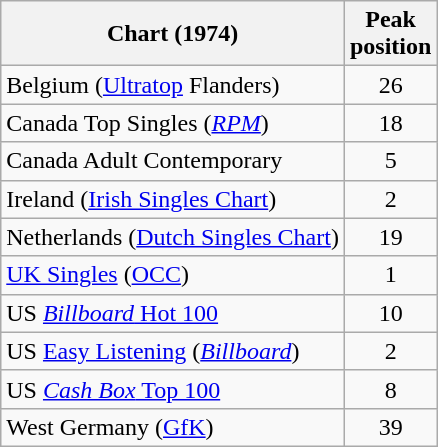<table class="wikitable sortable">
<tr>
<th>Chart (1974)</th>
<th>Peak<br>position</th>
</tr>
<tr>
<td>Belgium (<a href='#'>Ultratop</a> Flanders)</td>
<td style="text-align:center;">26</td>
</tr>
<tr>
<td>Canada Top Singles (<a href='#'><em>RPM</em></a>)</td>
<td style="text-align:center;">18</td>
</tr>
<tr>
<td>Canada Adult Contemporary</td>
<td style="text-align:center;">5</td>
</tr>
<tr>
<td>Ireland (<a href='#'>Irish Singles Chart</a>)</td>
<td style="text-align:center;">2</td>
</tr>
<tr>
<td>Netherlands (<a href='#'>Dutch Singles Chart</a>)</td>
<td style="text-align:center;">19</td>
</tr>
<tr>
<td><a href='#'>UK Singles</a> (<a href='#'>OCC</a>)</td>
<td style="text-align:center;">1</td>
</tr>
<tr>
<td>US <a href='#'><em>Billboard</em> Hot 100</a></td>
<td style="text-align:center;">10</td>
</tr>
<tr>
<td>US <a href='#'>Easy Listening</a> (<em><a href='#'>Billboard</a></em>)</td>
<td style="text-align:center;">2</td>
</tr>
<tr>
<td>US <a href='#'><em>Cash Box</em> Top 100</a></td>
<td style="text-align:center;">8</td>
</tr>
<tr>
<td>West Germany (<a href='#'>GfK</a>)</td>
<td style="text-align:center;">39</td>
</tr>
</table>
